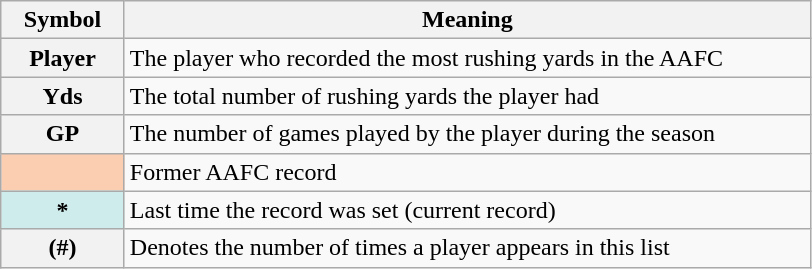<table class="wikitable plainrowheaders" border="1">
<tr>
<th scope="col" style="width:75px">Symbol</th>
<th scope="col" style="width:450px">Meaning</th>
</tr>
<tr>
<th scope="row" style="text-align:center;"><strong>Player</strong></th>
<td>The player who recorded the most rushing yards in the AAFC</td>
</tr>
<tr>
<th scope="row" style="text-align:center;"><strong>Yds</strong></th>
<td>The total number of rushing yards the player had</td>
</tr>
<tr>
<th scope="row" style="text-align:center;"><strong>GP</strong></th>
<td>The number of games played by the player during the season</td>
</tr>
<tr>
<th scope="row" style="text-align:center; background:#FBCEB1;"></th>
<td>Former AAFC record</td>
</tr>
<tr>
<th scope="row" style="text-align:center; background:#CFECEC;">*</th>
<td>Last time the record was set (current record)</td>
</tr>
<tr>
<th scope="row" style="text-align:center;">(#)</th>
<td>Denotes the number of times a player appears in this list</td>
</tr>
</table>
